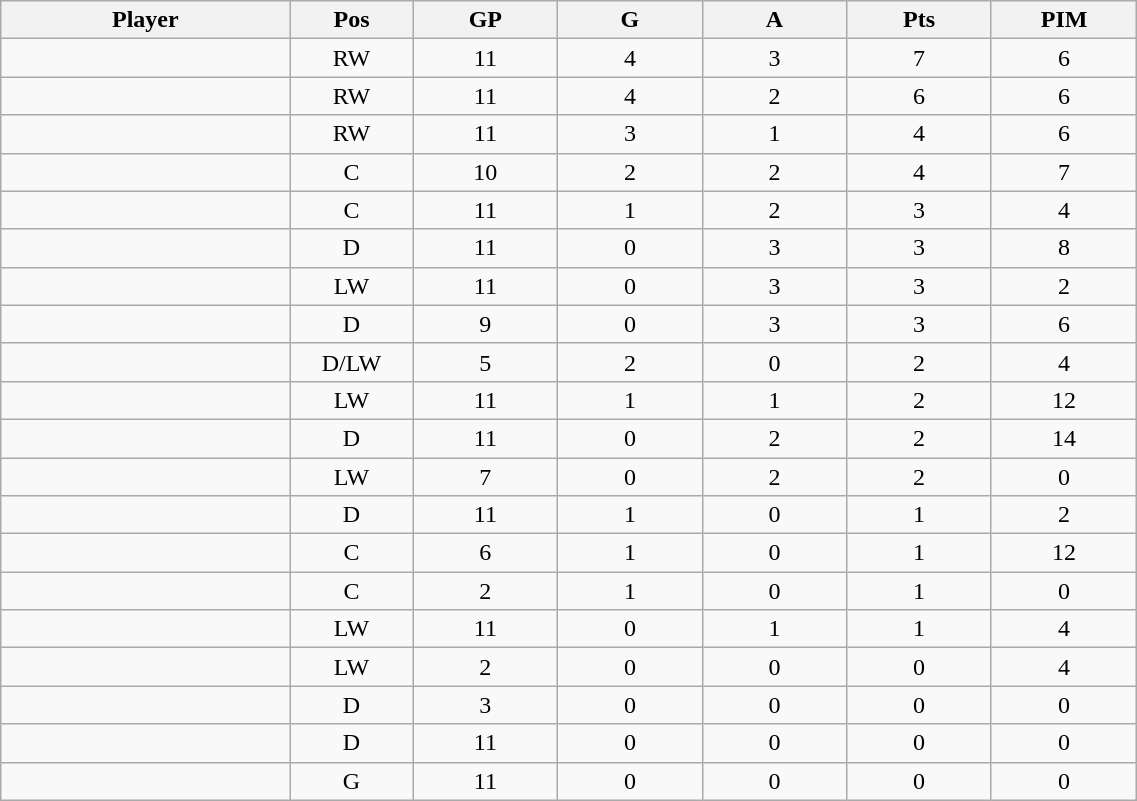<table class="wikitable sortable" width="60%">
<tr ALIGN="center">
<th bgcolor="#DDDDFF" width="10%">Player</th>
<th bgcolor="#DDDDFF" width="3%" title="Position">Pos</th>
<th bgcolor="#DDDDFF" width="5%" title="Games played">GP</th>
<th bgcolor="#DDDDFF" width="5%" title="Goals">G</th>
<th bgcolor="#DDDDFF" width="5%" title="Assists">A</th>
<th bgcolor="#DDDDFF" width="5%" title="Points">Pts</th>
<th bgcolor="#DDDDFF" width="5%" title="Penalties in Minutes">PIM</th>
</tr>
<tr align="center">
<td align="right"></td>
<td>RW</td>
<td>11</td>
<td>4</td>
<td>3</td>
<td>7</td>
<td>6</td>
</tr>
<tr align="center">
<td align="right"></td>
<td>RW</td>
<td>11</td>
<td>4</td>
<td>2</td>
<td>6</td>
<td>6</td>
</tr>
<tr align="center">
<td align="right"></td>
<td>RW</td>
<td>11</td>
<td>3</td>
<td>1</td>
<td>4</td>
<td>6</td>
</tr>
<tr align="center">
<td align="right"></td>
<td>C</td>
<td>10</td>
<td>2</td>
<td>2</td>
<td>4</td>
<td>7</td>
</tr>
<tr align="center">
<td align="right"></td>
<td>C</td>
<td>11</td>
<td>1</td>
<td>2</td>
<td>3</td>
<td>4</td>
</tr>
<tr align="center">
<td align="right"></td>
<td>D</td>
<td>11</td>
<td>0</td>
<td>3</td>
<td>3</td>
<td>8</td>
</tr>
<tr align="center">
<td align="right"></td>
<td>LW</td>
<td>11</td>
<td>0</td>
<td>3</td>
<td>3</td>
<td>2</td>
</tr>
<tr align="center">
<td align="right"></td>
<td>D</td>
<td>9</td>
<td>0</td>
<td>3</td>
<td>3</td>
<td>6</td>
</tr>
<tr align="center">
<td align="right"></td>
<td>D/LW</td>
<td>5</td>
<td>2</td>
<td>0</td>
<td>2</td>
<td>4</td>
</tr>
<tr align="center">
<td align="right"></td>
<td>LW</td>
<td>11</td>
<td>1</td>
<td>1</td>
<td>2</td>
<td>12</td>
</tr>
<tr align="center">
<td align="right"></td>
<td>D</td>
<td>11</td>
<td>0</td>
<td>2</td>
<td>2</td>
<td>14</td>
</tr>
<tr align="center">
<td align="right"></td>
<td>LW</td>
<td>7</td>
<td>0</td>
<td>2</td>
<td>2</td>
<td>0</td>
</tr>
<tr align="center">
<td align="right"></td>
<td>D</td>
<td>11</td>
<td>1</td>
<td>0</td>
<td>1</td>
<td>2</td>
</tr>
<tr align="center">
<td align="right"></td>
<td>C</td>
<td>6</td>
<td>1</td>
<td>0</td>
<td>1</td>
<td>12</td>
</tr>
<tr align="center">
<td align="right"></td>
<td>C</td>
<td>2</td>
<td>1</td>
<td>0</td>
<td>1</td>
<td>0</td>
</tr>
<tr align="center">
<td align="right"></td>
<td>LW</td>
<td>11</td>
<td>0</td>
<td>1</td>
<td>1</td>
<td>4</td>
</tr>
<tr align="center">
<td align="right"></td>
<td>LW</td>
<td>2</td>
<td>0</td>
<td>0</td>
<td>0</td>
<td>4</td>
</tr>
<tr align="center">
<td align="right"></td>
<td>D</td>
<td>3</td>
<td>0</td>
<td>0</td>
<td>0</td>
<td>0</td>
</tr>
<tr align="center">
<td align="right"></td>
<td>D</td>
<td>11</td>
<td>0</td>
<td>0</td>
<td>0</td>
<td>0</td>
</tr>
<tr align="center">
<td align="right"></td>
<td>G</td>
<td>11</td>
<td>0</td>
<td>0</td>
<td>0</td>
<td>0</td>
</tr>
</table>
